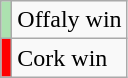<table class="wikitable">
<tr>
<td style="background-color:#ACE1AF"></td>
<td>Offaly win</td>
</tr>
<tr>
<td style="background-color:#FF0000"></td>
<td>Cork win</td>
</tr>
</table>
